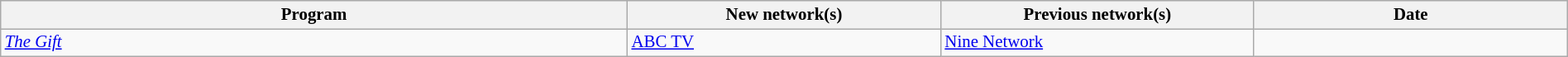<table class="wikitable sortable" width="100%" style="font-size:87%;">
<tr bgcolor="#efefef">
<th width=40%>Program</th>
<th width=20%>New network(s)</th>
<th width=20%>Previous network(s)</th>
<th width=20%>Date</th>
</tr>
<tr>
<td><em><a href='#'>The Gift</a></em></td>
<td><a href='#'>ABC TV</a></td>
<td><a href='#'>Nine Network</a></td>
<td></td>
</tr>
</table>
